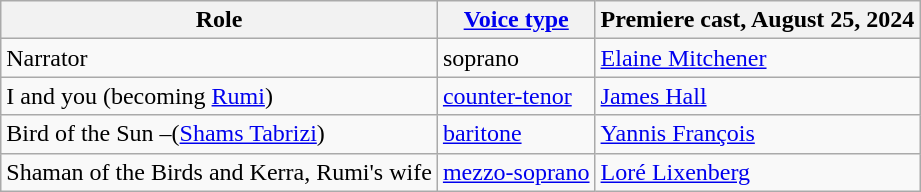<table class="wikitable">
<tr>
<th>Role</th>
<th><a href='#'>Voice type</a></th>
<th>Premiere cast, August 25, 2024<br></th>
</tr>
<tr>
<td>Narrator</td>
<td>soprano</td>
<td><a href='#'>Elaine Mitchener</a></td>
</tr>
<tr>
<td>I and you (becoming <a href='#'>Rumi</a>)</td>
<td><a href='#'>counter-tenor</a></td>
<td><a href='#'>James Hall</a></td>
</tr>
<tr>
<td>Bird of the Sun –(<a href='#'>Shams Tabrizi</a>)</td>
<td><a href='#'>baritone</a></td>
<td><a href='#'>Yannis François</a></td>
</tr>
<tr>
<td>Shaman of the Birds and Kerra, Rumi's wife</td>
<td><a href='#'>mezzo-soprano</a></td>
<td><a href='#'>Loré Lixenberg</a></td>
</tr>
</table>
